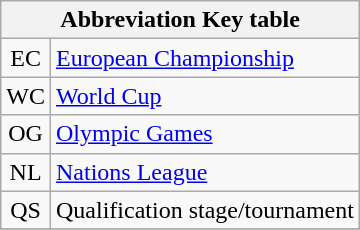<table class="wikitable" style="text-align: center;">
<tr>
<th colspan=2>Abbreviation Key table</th>
</tr>
<tr>
<td>EC</td>
<td style="text-align:left;"><a href='#'>European Championship</a></td>
</tr>
<tr>
<td>WC</td>
<td style="text-align:left;"><a href='#'>World Cup</a></td>
</tr>
<tr>
<td>OG</td>
<td style="text-align:left;"><a href='#'>Olympic Games</a></td>
</tr>
<tr>
<td>NL</td>
<td style="text-align:left;"><a href='#'>Nations League</a></td>
</tr>
<tr>
<td>QS</td>
<td style="text-align:left;">Qualification stage/tournament</td>
</tr>
<tr>
</tr>
</table>
